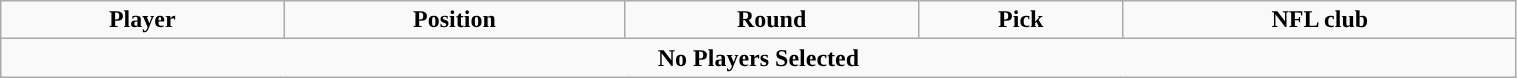<table class="wikitable" style="width:80%;">
<tr style="text-align:center; ">
<td><strong>Player</strong></td>
<td><strong>Position</strong></td>
<td><strong>Round</strong></td>
<td><strong>Pick</strong></td>
<td><strong>NFL club</strong></td>
</tr>
<tr align="center" bgcolor="">
<td colspan="5" style="text-align:center;"><strong>No Players Selected</strong></td>
</tr>
</table>
